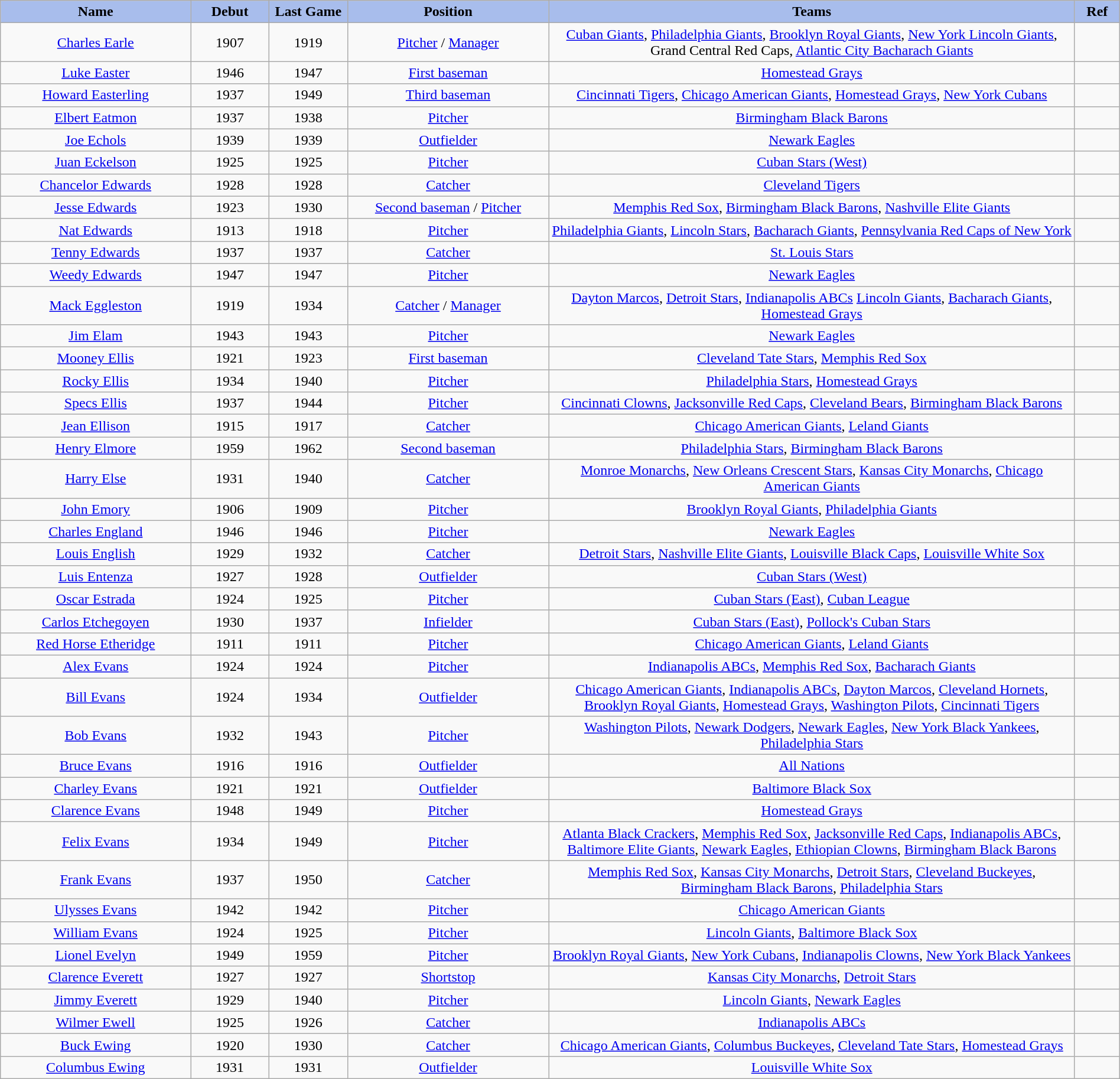<table class="wikitable" style="width: 100%">
<tr>
<th style="background:#a8bdec; width:17%;">Name</th>
<th style="width:7%; background:#a8bdec;">Debut</th>
<th style="width:7%; background:#a8bdec;">Last Game</th>
<th style="width:18%; background:#a8bdec;">Position</th>
<th style="width:47%; background:#a8bdec;">Teams</th>
<th style="width:4%; background:#a8bdec;">Ref</th>
</tr>
<tr align=center>
<td><a href='#'>Charles Earle</a></td>
<td>1907</td>
<td>1919</td>
<td><a href='#'>Pitcher</a> / <a href='#'>Manager</a></td>
<td><a href='#'>Cuban Giants</a>, <a href='#'>Philadelphia Giants</a>, <a href='#'>Brooklyn Royal Giants</a>, <a href='#'>New York Lincoln Giants</a>, Grand Central Red Caps, <a href='#'>Atlantic City Bacharach Giants</a></td>
<td></td>
</tr>
<tr align=center>
<td><a href='#'>Luke Easter</a></td>
<td>1946</td>
<td>1947</td>
<td><a href='#'>First baseman</a></td>
<td><a href='#'>Homestead Grays</a></td>
<td></td>
</tr>
<tr align=center>
<td><a href='#'>Howard Easterling</a></td>
<td>1937</td>
<td>1949</td>
<td><a href='#'>Third baseman</a></td>
<td><a href='#'>Cincinnati Tigers</a>, <a href='#'>Chicago American Giants</a>, <a href='#'>Homestead Grays</a>, <a href='#'>New York Cubans</a></td>
<td></td>
</tr>
<tr align=center>
<td><a href='#'>Elbert Eatmon</a></td>
<td>1937</td>
<td>1938</td>
<td><a href='#'>Pitcher</a></td>
<td><a href='#'>Birmingham Black Barons</a></td>
<td></td>
</tr>
<tr align=center>
<td><a href='#'>Joe Echols</a></td>
<td>1939</td>
<td>1939</td>
<td><a href='#'>Outfielder</a></td>
<td><a href='#'>Newark Eagles</a></td>
<td></td>
</tr>
<tr align=center>
<td><a href='#'>Juan Eckelson</a></td>
<td>1925</td>
<td>1925</td>
<td><a href='#'>Pitcher</a></td>
<td><a href='#'>Cuban Stars (West)</a></td>
<td></td>
</tr>
<tr align=center>
<td><a href='#'>Chancelor Edwards</a></td>
<td>1928</td>
<td>1928</td>
<td><a href='#'>Catcher</a></td>
<td><a href='#'>Cleveland Tigers</a></td>
<td></td>
</tr>
<tr align=center>
<td><a href='#'>Jesse Edwards</a></td>
<td>1923</td>
<td>1930</td>
<td><a href='#'>Second baseman</a> / <a href='#'>Pitcher</a></td>
<td><a href='#'>Memphis Red Sox</a>, <a href='#'>Birmingham Black Barons</a>, <a href='#'>Nashville Elite Giants</a></td>
<td></td>
</tr>
<tr align=center>
<td><a href='#'>Nat Edwards</a></td>
<td>1913</td>
<td>1918</td>
<td><a href='#'>Pitcher</a></td>
<td><a href='#'>Philadelphia Giants</a>, <a href='#'>Lincoln Stars</a>, <a href='#'>Bacharach Giants</a>, <a href='#'>Pennsylvania Red Caps of New York</a></td>
<td></td>
</tr>
<tr align=center>
<td><a href='#'>Tenny Edwards</a></td>
<td>1937</td>
<td>1937</td>
<td><a href='#'>Catcher</a></td>
<td><a href='#'>St. Louis Stars</a></td>
<td></td>
</tr>
<tr align=center>
<td><a href='#'>Weedy Edwards</a></td>
<td>1947</td>
<td>1947</td>
<td><a href='#'>Pitcher</a></td>
<td><a href='#'>Newark Eagles</a></td>
<td></td>
</tr>
<tr align=center>
<td><a href='#'>Mack Eggleston</a></td>
<td>1919</td>
<td>1934</td>
<td><a href='#'>Catcher</a> / <a href='#'>Manager</a></td>
<td><a href='#'>Dayton Marcos</a>, <a href='#'>Detroit Stars</a>, <a href='#'>Indianapolis ABCs</a> <a href='#'>Lincoln Giants</a>, <a href='#'>Bacharach Giants</a>, <a href='#'>Homestead Grays</a></td>
<td></td>
</tr>
<tr align=center>
<td><a href='#'>Jim Elam</a></td>
<td>1943</td>
<td>1943</td>
<td><a href='#'>Pitcher</a></td>
<td><a href='#'>Newark Eagles</a></td>
<td></td>
</tr>
<tr align=center>
<td><a href='#'>Mooney Ellis</a></td>
<td>1921</td>
<td>1923</td>
<td><a href='#'>First baseman</a></td>
<td><a href='#'>Cleveland Tate Stars</a>, <a href='#'>Memphis Red Sox</a></td>
<td></td>
</tr>
<tr align=center>
<td><a href='#'>Rocky Ellis</a></td>
<td>1934</td>
<td>1940</td>
<td><a href='#'>Pitcher</a></td>
<td><a href='#'>Philadelphia Stars</a>, <a href='#'>Homestead Grays</a></td>
<td></td>
</tr>
<tr align=center>
<td><a href='#'>Specs Ellis</a></td>
<td>1937</td>
<td>1944</td>
<td><a href='#'>Pitcher</a></td>
<td><a href='#'>Cincinnati Clowns</a>, <a href='#'>Jacksonville Red Caps</a>, <a href='#'>Cleveland Bears</a>, <a href='#'>Birmingham Black Barons</a></td>
<td></td>
</tr>
<tr align=center>
<td><a href='#'>Jean Ellison</a></td>
<td>1915</td>
<td>1917</td>
<td><a href='#'>Catcher</a></td>
<td><a href='#'>Chicago American Giants</a>, <a href='#'>Leland Giants</a></td>
<td></td>
</tr>
<tr align=center>
<td><a href='#'>Henry Elmore</a></td>
<td>1959</td>
<td>1962</td>
<td><a href='#'>Second baseman</a></td>
<td><a href='#'>Philadelphia Stars</a>, <a href='#'>Birmingham Black Barons</a></td>
<td></td>
</tr>
<tr align=center>
<td><a href='#'>Harry Else</a></td>
<td>1931</td>
<td>1940</td>
<td><a href='#'>Catcher</a></td>
<td><a href='#'>Monroe Monarchs</a>, <a href='#'>New Orleans Crescent Stars</a>, <a href='#'>Kansas City Monarchs</a>, <a href='#'>Chicago American Giants</a></td>
<td></td>
</tr>
<tr align=center>
<td><a href='#'>John Emory</a></td>
<td>1906</td>
<td>1909</td>
<td><a href='#'>Pitcher</a></td>
<td><a href='#'>Brooklyn Royal Giants</a>, <a href='#'>Philadelphia Giants</a></td>
<td></td>
</tr>
<tr align=center>
<td><a href='#'>Charles England</a></td>
<td>1946</td>
<td>1946</td>
<td><a href='#'>Pitcher</a></td>
<td><a href='#'>Newark Eagles</a></td>
<td></td>
</tr>
<tr align=center>
<td><a href='#'>Louis English</a></td>
<td>1929</td>
<td>1932</td>
<td><a href='#'>Catcher</a></td>
<td><a href='#'>Detroit Stars</a>, <a href='#'>Nashville Elite Giants</a>, <a href='#'>Louisville Black Caps</a>, <a href='#'>Louisville White Sox</a></td>
<td></td>
</tr>
<tr align=center>
<td><a href='#'>Luis Entenza</a></td>
<td>1927</td>
<td>1928</td>
<td><a href='#'>Outfielder</a></td>
<td><a href='#'>Cuban Stars (West)</a></td>
<td></td>
</tr>
<tr align=center>
<td><a href='#'>Oscar Estrada</a></td>
<td>1924</td>
<td>1925</td>
<td><a href='#'>Pitcher</a></td>
<td><a href='#'>Cuban Stars (East)</a>, <a href='#'>Cuban League</a></td>
<td></td>
</tr>
<tr align=center>
<td><a href='#'>Carlos Etchegoyen</a></td>
<td>1930</td>
<td>1937</td>
<td><a href='#'>Infielder</a></td>
<td><a href='#'>Cuban Stars (East)</a>, <a href='#'>Pollock's Cuban Stars</a></td>
<td></td>
</tr>
<tr align=center>
<td><a href='#'>Red Horse Etheridge</a></td>
<td>1911</td>
<td>1911</td>
<td><a href='#'>Pitcher</a></td>
<td><a href='#'>Chicago American Giants</a>, <a href='#'>Leland Giants</a></td>
<td></td>
</tr>
<tr align=center>
<td><a href='#'>Alex Evans</a></td>
<td>1924</td>
<td>1924</td>
<td><a href='#'>Pitcher</a></td>
<td><a href='#'>Indianapolis ABCs</a>, <a href='#'>Memphis Red Sox</a>, <a href='#'>Bacharach Giants</a></td>
<td></td>
</tr>
<tr align=center>
<td><a href='#'>Bill Evans</a></td>
<td>1924</td>
<td>1934</td>
<td><a href='#'>Outfielder</a></td>
<td><a href='#'>Chicago American Giants</a>, <a href='#'>Indianapolis ABCs</a>, <a href='#'>Dayton Marcos</a>, <a href='#'>Cleveland Hornets</a>, <a href='#'>Brooklyn Royal Giants</a>, <a href='#'>Homestead Grays</a>, <a href='#'>Washington Pilots</a>, <a href='#'>Cincinnati Tigers</a></td>
<td></td>
</tr>
<tr align=center>
<td><a href='#'>Bob Evans</a></td>
<td>1932</td>
<td>1943</td>
<td><a href='#'>Pitcher</a></td>
<td><a href='#'>Washington Pilots</a>, <a href='#'>Newark Dodgers</a>, <a href='#'>Newark Eagles</a>, <a href='#'>New York Black Yankees</a>, <a href='#'>Philadelphia Stars</a></td>
<td></td>
</tr>
<tr align=center>
<td><a href='#'>Bruce Evans</a></td>
<td>1916</td>
<td>1916</td>
<td><a href='#'>Outfielder</a></td>
<td><a href='#'>All Nations</a></td>
<td></td>
</tr>
<tr align=center>
<td><a href='#'>Charley Evans</a></td>
<td>1921</td>
<td>1921</td>
<td><a href='#'>Outfielder</a></td>
<td><a href='#'>Baltimore Black Sox</a></td>
<td></td>
</tr>
<tr align=center>
<td><a href='#'>Clarence Evans</a></td>
<td>1948</td>
<td>1949</td>
<td><a href='#'>Pitcher</a></td>
<td><a href='#'>Homestead Grays</a></td>
<td></td>
</tr>
<tr align=center>
<td><a href='#'>Felix Evans</a></td>
<td>1934</td>
<td>1949</td>
<td><a href='#'>Pitcher</a></td>
<td><a href='#'>Atlanta Black Crackers</a>, <a href='#'>Memphis Red Sox</a>, <a href='#'>Jacksonville Red Caps</a>, <a href='#'>Indianapolis ABCs</a>, <a href='#'>Baltimore Elite Giants</a>, <a href='#'>Newark Eagles</a>, <a href='#'>Ethiopian Clowns</a>, <a href='#'>Birmingham Black Barons</a></td>
<td></td>
</tr>
<tr align=center>
<td><a href='#'>Frank Evans</a></td>
<td>1937</td>
<td>1950</td>
<td><a href='#'>Catcher</a></td>
<td><a href='#'>Memphis Red Sox</a>, <a href='#'>Kansas City Monarchs</a>, <a href='#'>Detroit Stars</a>, <a href='#'>Cleveland Buckeyes</a>, <a href='#'>Birmingham Black Barons</a>, <a href='#'>Philadelphia Stars</a></td>
<td></td>
</tr>
<tr align=center>
<td><a href='#'>Ulysses Evans</a></td>
<td>1942</td>
<td>1942</td>
<td><a href='#'>Pitcher</a></td>
<td><a href='#'>Chicago American Giants</a></td>
<td></td>
</tr>
<tr align=center>
<td><a href='#'>William Evans</a></td>
<td>1924</td>
<td>1925</td>
<td><a href='#'>Pitcher</a></td>
<td><a href='#'>Lincoln Giants</a>, <a href='#'>Baltimore Black Sox</a></td>
<td></td>
</tr>
<tr align=center>
<td><a href='#'>Lionel Evelyn</a></td>
<td>1949</td>
<td>1959</td>
<td><a href='#'>Pitcher</a></td>
<td><a href='#'>Brooklyn Royal Giants</a>, <a href='#'>New York Cubans</a>, <a href='#'>Indianapolis Clowns</a>, <a href='#'>New York Black Yankees</a></td>
<td></td>
</tr>
<tr align=center>
<td><a href='#'>Clarence Everett</a></td>
<td>1927</td>
<td>1927</td>
<td><a href='#'>Shortstop</a></td>
<td><a href='#'>Kansas City Monarchs</a>, <a href='#'>Detroit Stars</a></td>
<td></td>
</tr>
<tr align=center>
<td><a href='#'>Jimmy Everett</a></td>
<td>1929</td>
<td>1940</td>
<td><a href='#'>Pitcher</a></td>
<td><a href='#'>Lincoln Giants</a>, <a href='#'>Newark Eagles</a></td>
<td></td>
</tr>
<tr align=center>
<td><a href='#'>Wilmer Ewell</a></td>
<td>1925</td>
<td>1926</td>
<td><a href='#'>Catcher</a></td>
<td><a href='#'>Indianapolis ABCs</a></td>
<td></td>
</tr>
<tr align=center>
<td><a href='#'>Buck Ewing</a></td>
<td>1920</td>
<td>1930</td>
<td><a href='#'>Catcher</a></td>
<td><a href='#'>Chicago American Giants</a>, <a href='#'>Columbus Buckeyes</a>, <a href='#'>Cleveland Tate Stars</a>, <a href='#'>Homestead Grays</a></td>
<td></td>
</tr>
<tr align=center>
<td><a href='#'>Columbus Ewing</a></td>
<td>1931</td>
<td>1931</td>
<td><a href='#'>Outfielder</a></td>
<td><a href='#'>Louisville White Sox</a></td>
<td></td>
</tr>
</table>
